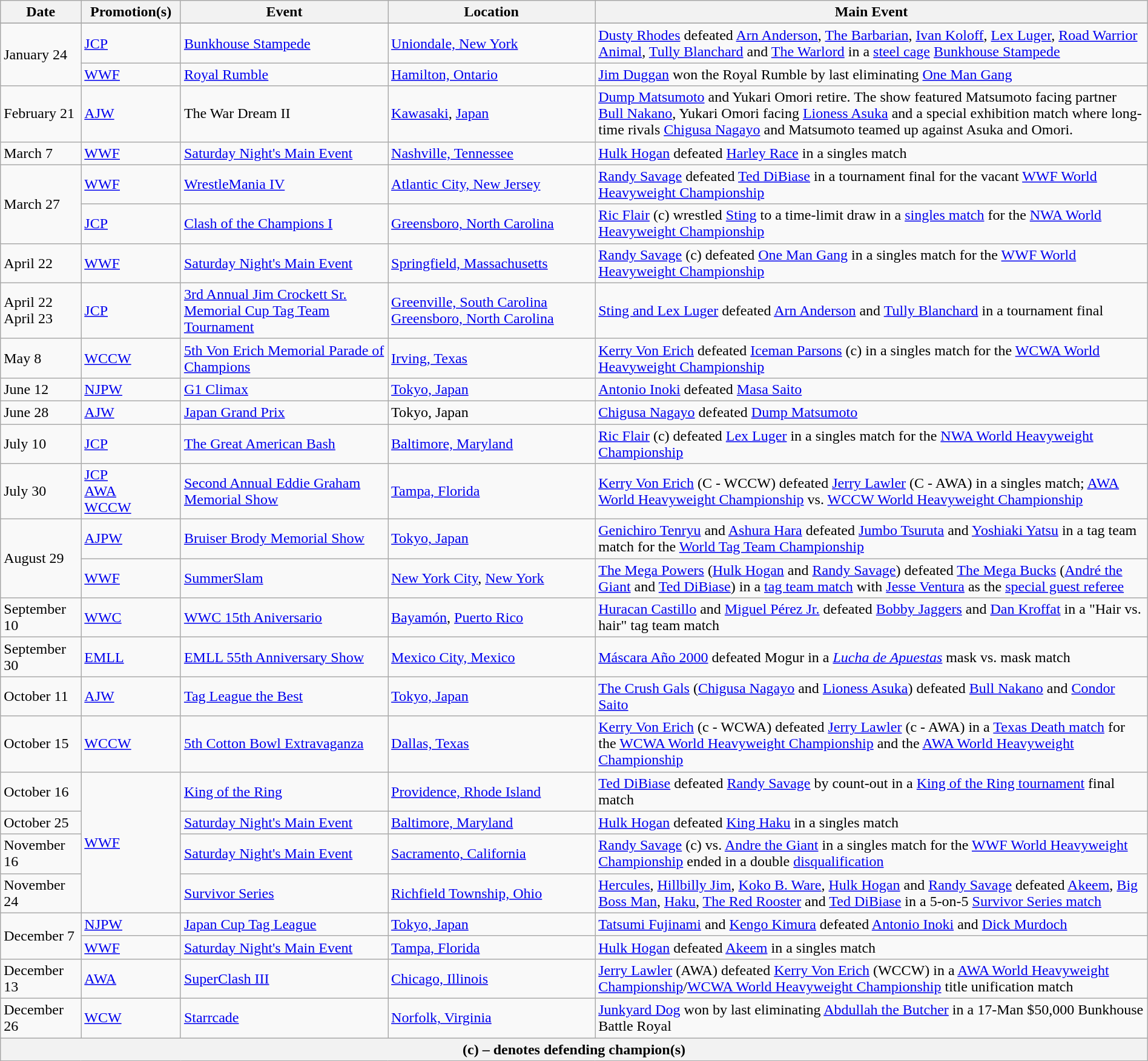<table class="wikitable" style="width:100%;">
<tr>
<th width="5%">Date</th>
<th width="5%">Promotion(s)</th>
<th style="width:15%;">Event</th>
<th style="width:15%;">Location</th>
<th style="width:40%;">Main Event</th>
</tr>
<tr style="width:20%;" |Notes>
</tr>
<tr>
<td rowspan=2>January 24</td>
<td><a href='#'>JCP</a></td>
<td><a href='#'>Bunkhouse Stampede</a></td>
<td><a href='#'>Uniondale, New York</a></td>
<td><a href='#'>Dusty Rhodes</a> defeated <a href='#'>Arn Anderson</a>, <a href='#'>The Barbarian</a>, <a href='#'>Ivan Koloff</a>, <a href='#'>Lex Luger</a>, <a href='#'>Road Warrior Animal</a>, <a href='#'>Tully Blanchard</a> and <a href='#'>The Warlord</a> in a <a href='#'>steel cage</a> <a href='#'>Bunkhouse Stampede</a></td>
</tr>
<tr>
<td><a href='#'>WWF</a></td>
<td><a href='#'>Royal Rumble</a></td>
<td><a href='#'>Hamilton, Ontario</a></td>
<td><a href='#'>Jim Duggan</a> won the Royal Rumble by last eliminating <a href='#'>One Man Gang</a></td>
</tr>
<tr>
<td>February 21</td>
<td><a href='#'>AJW</a></td>
<td>The War Dream II</td>
<td><a href='#'>Kawasaki</a>, <a href='#'>Japan</a></td>
<td><a href='#'>Dump Matsumoto</a> and Yukari Omori retire. The show featured Matsumoto facing partner <a href='#'>Bull Nakano</a>,  Yukari Omori facing <a href='#'>Lioness Asuka</a> and a special exhibition match where long-time rivals <a href='#'>Chigusa Nagayo</a> and Matsumoto teamed up against Asuka and Omori.</td>
</tr>
<tr>
<td>March 7</td>
<td><a href='#'>WWF</a></td>
<td><a href='#'>Saturday Night's Main Event</a></td>
<td><a href='#'>Nashville, Tennessee</a></td>
<td><a href='#'>Hulk Hogan</a> defeated <a href='#'>Harley Race</a> in a singles match</td>
</tr>
<tr>
<td rowspan=2>March 27</td>
<td><a href='#'>WWF</a></td>
<td><a href='#'>WrestleMania IV</a></td>
<td><a href='#'>Atlantic City, New Jersey</a></td>
<td><a href='#'>Randy Savage</a> defeated <a href='#'>Ted DiBiase</a> in a tournament final for the vacant <a href='#'>WWF World Heavyweight Championship</a></td>
</tr>
<tr>
<td><a href='#'>JCP</a></td>
<td><a href='#'>Clash of the Champions I</a></td>
<td><a href='#'>Greensboro, North Carolina</a></td>
<td><a href='#'>Ric Flair</a> (c) wrestled <a href='#'>Sting</a> to a time-limit draw in a <a href='#'>singles match</a> for the <a href='#'>NWA World Heavyweight Championship</a></td>
</tr>
<tr>
<td>April 22</td>
<td><a href='#'>WWF</a></td>
<td><a href='#'>Saturday Night's Main Event</a></td>
<td><a href='#'>Springfield, Massachusetts</a></td>
<td><a href='#'>Randy Savage</a> (c) defeated <a href='#'>One Man Gang</a> in a singles match for the <a href='#'>WWF World Heavyweight Championship</a></td>
</tr>
<tr>
<td>April 22<br>April 23</td>
<td><a href='#'>JCP</a></td>
<td><a href='#'>3rd Annual Jim Crockett Sr. Memorial Cup Tag Team Tournament</a></td>
<td><a href='#'>Greenville, South Carolina</a><br><a href='#'>Greensboro, North Carolina</a></td>
<td><a href='#'>Sting and Lex Luger</a> defeated <a href='#'>Arn Anderson</a> and <a href='#'>Tully Blanchard</a> in a tournament final</td>
</tr>
<tr>
<td>May 8</td>
<td><a href='#'>WCCW</a></td>
<td><a href='#'>5th Von Erich Memorial Parade of Champions</a></td>
<td><a href='#'>Irving, Texas</a></td>
<td><a href='#'>Kerry Von Erich</a> defeated <a href='#'>Iceman Parsons</a> (c) in a singles match for the <a href='#'>WCWA World Heavyweight Championship</a></td>
</tr>
<tr>
<td>June 12</td>
<td><a href='#'>NJPW</a></td>
<td><a href='#'>G1 Climax</a></td>
<td><a href='#'>Tokyo, Japan</a></td>
<td><a href='#'>Antonio Inoki</a> defeated <a href='#'>Masa Saito</a></td>
</tr>
<tr>
<td>June 28</td>
<td><a href='#'>AJW</a></td>
<td><a href='#'>Japan Grand Prix</a></td>
<td>Tokyo, Japan</td>
<td><a href='#'>Chigusa Nagayo</a> defeated <a href='#'>Dump Matsumoto</a></td>
</tr>
<tr>
<td>July 10</td>
<td><a href='#'>JCP</a></td>
<td><a href='#'>The Great American Bash</a></td>
<td><a href='#'>Baltimore, Maryland</a></td>
<td><a href='#'>Ric Flair</a> (c) defeated <a href='#'>Lex Luger</a> in a singles match for the <a href='#'>NWA World Heavyweight Championship</a></td>
</tr>
<tr>
<td>July 30</td>
<td><a href='#'>JCP</a><br><a href='#'>AWA</a><br><a href='#'>WCCW</a></td>
<td><a href='#'>Second Annual Eddie Graham Memorial Show</a></td>
<td><a href='#'>Tampa, Florida</a></td>
<td><a href='#'>Kerry Von Erich</a> (C - WCCW) defeated <a href='#'>Jerry Lawler</a> (C - AWA) in a singles match; <a href='#'>AWA World Heavyweight Championship</a> vs. <a href='#'>WCCW World Heavyweight Championship</a></td>
</tr>
<tr>
<td rowspan=2>August 29</td>
<td><a href='#'>AJPW</a></td>
<td><a href='#'>Bruiser Brody Memorial Show</a></td>
<td><a href='#'>Tokyo, Japan</a></td>
<td><a href='#'>Genichiro Tenryu</a> and <a href='#'>Ashura Hara</a> defeated <a href='#'>Jumbo Tsuruta</a> and <a href='#'>Yoshiaki Yatsu</a> in a tag team match for the <a href='#'>World Tag Team Championship</a></td>
</tr>
<tr>
<td><a href='#'>WWF</a></td>
<td><a href='#'>SummerSlam</a></td>
<td><a href='#'>New York City</a>, <a href='#'>New York</a></td>
<td><a href='#'>The Mega Powers</a> (<a href='#'>Hulk Hogan</a> and <a href='#'>Randy Savage</a>) defeated <a href='#'>The Mega Bucks</a> (<a href='#'>André the Giant</a> and <a href='#'>Ted DiBiase</a>) in a <a href='#'>tag team match</a> with <a href='#'>Jesse Ventura</a> as the <a href='#'>special guest referee</a></td>
</tr>
<tr>
<td>September 10</td>
<td><a href='#'>WWC</a></td>
<td><a href='#'>WWC 15th Aniversario</a></td>
<td><a href='#'>Bayamón</a>, <a href='#'>Puerto Rico</a></td>
<td><a href='#'>Huracan Castillo</a> and <a href='#'>Miguel Pérez Jr.</a> defeated <a href='#'>Bobby Jaggers</a> and <a href='#'>Dan Kroffat</a> in a "Hair vs. hair" tag team match</td>
</tr>
<tr>
<td>September 30</td>
<td><a href='#'>EMLL</a></td>
<td><a href='#'>EMLL 55th Anniversary Show</a></td>
<td><a href='#'>Mexico City, Mexico</a></td>
<td><a href='#'>Máscara Año 2000</a> defeated Mogur in a <em><a href='#'>Lucha de Apuestas</a></em> mask vs. mask match</td>
</tr>
<tr>
<td>October 11</td>
<td><a href='#'>AJW</a></td>
<td><a href='#'>Tag League the Best</a></td>
<td><a href='#'>Tokyo, Japan</a></td>
<td><a href='#'>The Crush Gals</a> (<a href='#'>Chigusa Nagayo</a> and <a href='#'>Lioness Asuka</a>) defeated <a href='#'>Bull Nakano</a> and <a href='#'>Condor Saito</a></td>
</tr>
<tr>
<td>October 15</td>
<td><a href='#'>WCCW</a></td>
<td><a href='#'>5th Cotton Bowl Extravaganza</a></td>
<td><a href='#'>Dallas, Texas</a></td>
<td><a href='#'>Kerry Von Erich</a> (c - WCWA) defeated <a href='#'>Jerry Lawler</a> (c - AWA) in a <a href='#'>Texas Death match</a> for the <a href='#'>WCWA World Heavyweight Championship</a> and the <a href='#'>AWA World Heavyweight Championship</a></td>
</tr>
<tr>
<td>October 16</td>
<td rowspan="4"><a href='#'>WWF</a></td>
<td><a href='#'>King of the Ring</a></td>
<td><a href='#'>Providence, Rhode Island</a></td>
<td><a href='#'>Ted DiBiase</a> defeated <a href='#'>Randy Savage</a> by count-out in a <a href='#'>King of the Ring tournament</a> final match</td>
</tr>
<tr>
<td>October 25</td>
<td><a href='#'>Saturday Night's Main Event</a></td>
<td><a href='#'>Baltimore, Maryland</a></td>
<td><a href='#'>Hulk Hogan</a> defeated <a href='#'>King Haku</a> in a singles match</td>
</tr>
<tr>
<td>November 16</td>
<td><a href='#'>Saturday Night's Main Event</a></td>
<td><a href='#'>Sacramento, California</a></td>
<td><a href='#'>Randy Savage</a> (c) vs. <a href='#'>Andre the Giant</a> in a singles match for the <a href='#'>WWF World Heavyweight Championship</a> ended in a double <a href='#'>disqualification</a></td>
</tr>
<tr>
<td>November 24</td>
<td><a href='#'>Survivor Series</a></td>
<td><a href='#'>Richfield Township, Ohio</a></td>
<td><a href='#'>Hercules</a>, <a href='#'>Hillbilly Jim</a>, <a href='#'>Koko B. Ware</a>, <a href='#'>Hulk Hogan</a> and <a href='#'>Randy Savage</a> defeated <a href='#'>Akeem</a>, <a href='#'>Big Boss Man</a>, <a href='#'>Haku</a>, <a href='#'>The Red Rooster</a> and <a href='#'>Ted DiBiase</a> in a 5-on-5 <a href='#'>Survivor Series match</a></td>
</tr>
<tr>
<td rowspan="2">December 7</td>
<td><a href='#'>NJPW</a></td>
<td><a href='#'>Japan Cup Tag League</a></td>
<td><a href='#'>Tokyo, Japan</a></td>
<td><a href='#'>Tatsumi Fujinami</a> and <a href='#'>Kengo Kimura</a> defeated <a href='#'>Antonio Inoki</a> and <a href='#'>Dick Murdoch</a></td>
</tr>
<tr>
<td><a href='#'>WWF</a></td>
<td><a href='#'>Saturday Night's Main Event</a></td>
<td><a href='#'>Tampa, Florida</a></td>
<td><a href='#'>Hulk Hogan</a> defeated <a href='#'>Akeem</a> in a singles match</td>
</tr>
<tr>
<td>December 13</td>
<td><a href='#'>AWA</a></td>
<td><a href='#'>SuperClash III</a></td>
<td><a href='#'>Chicago, Illinois</a></td>
<td><a href='#'>Jerry Lawler</a> (AWA) defeated <a href='#'>Kerry Von Erich</a> (WCCW) in a <a href='#'>AWA World Heavyweight Championship</a>/<a href='#'>WCWA World Heavyweight Championship</a> title unification match</td>
</tr>
<tr>
<td>December 26</td>
<td><a href='#'>WCW</a></td>
<td><a href='#'>Starrcade</a></td>
<td><a href='#'>Norfolk, Virginia</a></td>
<td><a href='#'>Junkyard Dog</a> won by last eliminating <a href='#'>Abdullah the Butcher</a> in a 17-Man $50,000 Bunkhouse Battle Royal</td>
</tr>
<tr>
<th colspan="5">(c) – denotes defending champion(s)</th>
</tr>
</table>
